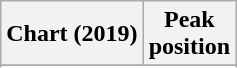<table class="wikitable sortable plainrowheaders" style="text-align:center">
<tr>
<th scope="col">Chart (2019)</th>
<th scope="col">Peak<br> position</th>
</tr>
<tr>
</tr>
<tr>
</tr>
<tr>
</tr>
<tr>
</tr>
</table>
